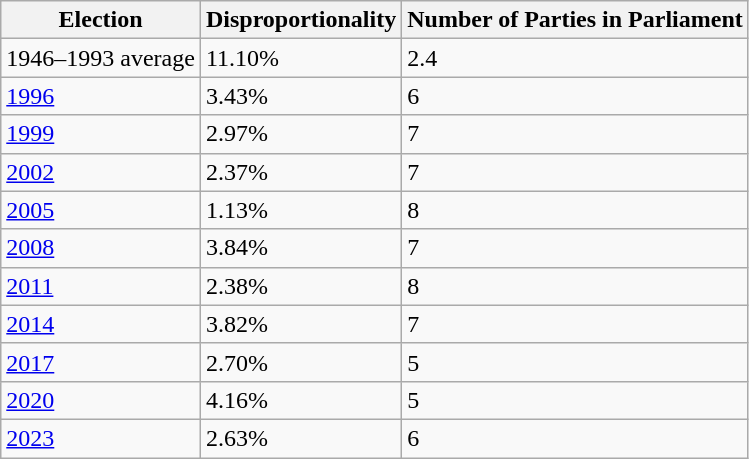<table class="wikitable">
<tr>
<th>Election</th>
<th>Disproportionality</th>
<th>Number of Parties in Parliament</th>
</tr>
<tr>
<td>1946–1993 average</td>
<td>11.10%</td>
<td>2.4</td>
</tr>
<tr>
<td><a href='#'>1996</a></td>
<td>3.43%</td>
<td>6</td>
</tr>
<tr>
<td><a href='#'>1999</a></td>
<td>2.97%</td>
<td>7</td>
</tr>
<tr>
<td><a href='#'>2002</a></td>
<td>2.37%</td>
<td>7</td>
</tr>
<tr>
<td><a href='#'>2005</a></td>
<td>1.13%</td>
<td>8</td>
</tr>
<tr>
<td><a href='#'>2008</a></td>
<td>3.84%</td>
<td>7</td>
</tr>
<tr>
<td><a href='#'>2011</a></td>
<td>2.38%</td>
<td>8</td>
</tr>
<tr>
<td><a href='#'>2014</a></td>
<td>3.82%</td>
<td>7</td>
</tr>
<tr>
<td><a href='#'>2017</a></td>
<td>2.70%</td>
<td>5</td>
</tr>
<tr>
<td><a href='#'>2020</a></td>
<td>4.16%</td>
<td>5</td>
</tr>
<tr>
<td><a href='#'>2023</a></td>
<td>2.63%</td>
<td>6</td>
</tr>
</table>
